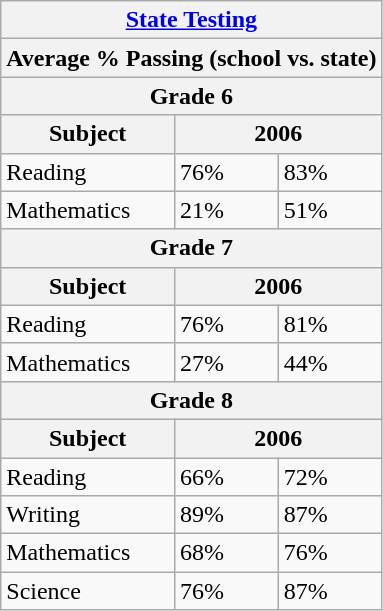<table class="wikitable">
<tr>
<th colspan="7"><a href='#'>State Testing</a></th>
</tr>
<tr>
<th colspan="7">Average % Passing (school vs. state)</th>
</tr>
<tr>
<th colspan="7">Grade 6</th>
</tr>
<tr>
<th>Subject</th>
<th style="width:100px;" colspan="2">2006</th>
</tr>
<tr>
<td>Reading</td>
<td>76%</td>
<td>83%</td>
</tr>
<tr>
<td>Mathematics</td>
<td>21%</td>
<td>51%</td>
</tr>
<tr>
<th colspan="7">Grade 7</th>
</tr>
<tr>
<th>Subject</th>
<th style="width:100px;" colspan="2">2006</th>
</tr>
<tr>
<td>Reading</td>
<td>76%</td>
<td>81%</td>
</tr>
<tr>
<td>Mathematics</td>
<td>27%</td>
<td>44%</td>
</tr>
<tr>
<th colspan="7">Grade 8</th>
</tr>
<tr>
<th>Subject</th>
<th style="width:100px;" colspan="2">2006</th>
</tr>
<tr>
<td>Reading</td>
<td>66%</td>
<td>72%</td>
</tr>
<tr>
<td>Writing</td>
<td>89%</td>
<td>87%</td>
</tr>
<tr>
<td>Mathematics</td>
<td>68%</td>
<td>76%</td>
</tr>
<tr>
<td>Science</td>
<td>76%</td>
<td>87%</td>
</tr>
</table>
